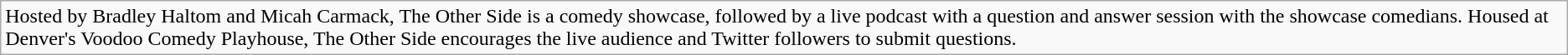<table class="wikitable" border="0">
<tr>
<td>Hosted by Bradley Haltom and Micah Carmack, The Other Side is a comedy showcase, followed by a live podcast with a question and answer session with the showcase comedians. Housed at Denver's Voodoo Comedy Playhouse, The Other Side encourages the live audience and Twitter followers to submit questions.</td>
</tr>
</table>
